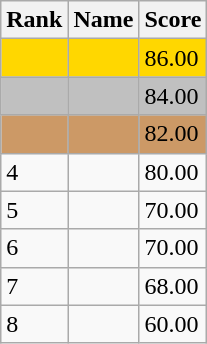<table class="wikitable">
<tr>
<th>Rank</th>
<th>Name</th>
<th>Score</th>
</tr>
<tr style="background:gold;">
<td></td>
<td></td>
<td>86.00</td>
</tr>
<tr style="background:silver;">
<td></td>
<td></td>
<td>84.00</td>
</tr>
<tr style="background:#cc9966;">
<td></td>
<td></td>
<td>82.00</td>
</tr>
<tr>
<td>4</td>
<td></td>
<td>80.00</td>
</tr>
<tr>
<td>5</td>
<td></td>
<td>70.00</td>
</tr>
<tr>
<td>6</td>
<td></td>
<td>70.00</td>
</tr>
<tr>
<td>7</td>
<td></td>
<td>68.00</td>
</tr>
<tr>
<td>8</td>
<td></td>
<td>60.00</td>
</tr>
</table>
